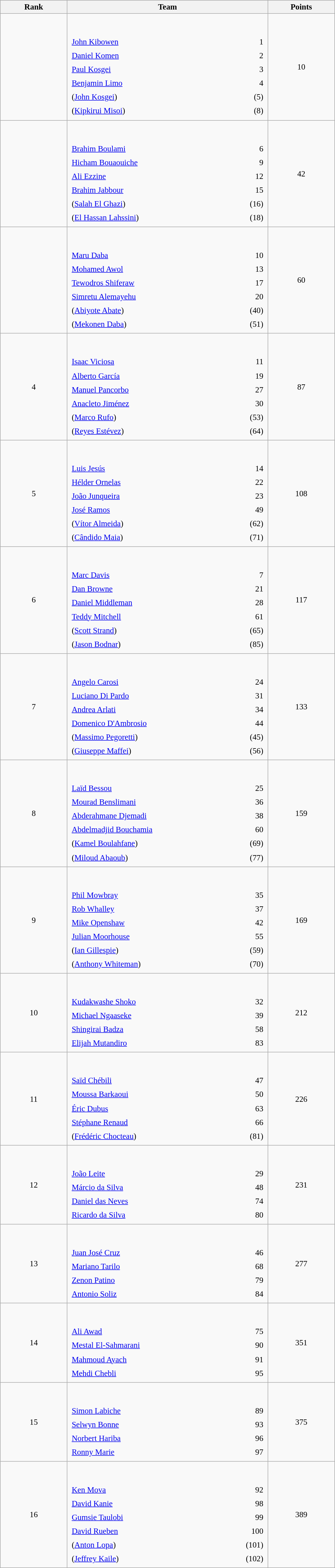<table class="wikitable sortable" style=" text-align:center; font-size:95%;" width="50%">
<tr>
<th width=10%>Rank</th>
<th width=30%>Team</th>
<th width=10%>Points</th>
</tr>
<tr>
<td align=center></td>
<td align=left> <br><br><table width=100%>
<tr>
<td align=left style="border:0"><a href='#'>John Kibowen</a></td>
<td align=right style="border:0">1</td>
</tr>
<tr>
<td align=left style="border:0"><a href='#'>Daniel Komen</a></td>
<td align=right style="border:0">2</td>
</tr>
<tr>
<td align=left style="border:0"><a href='#'>Paul Kosgei</a></td>
<td align=right style="border:0">3</td>
</tr>
<tr>
<td align=left style="border:0"><a href='#'>Benjamin Limo</a></td>
<td align=right style="border:0">4</td>
</tr>
<tr>
<td align=left style="border:0">(<a href='#'>John Kosgei</a>)</td>
<td align=right style="border:0">(5)</td>
</tr>
<tr>
<td align=left style="border:0">(<a href='#'>Kipkirui Misoi</a>)</td>
<td align=right style="border:0">(8)</td>
</tr>
</table>
</td>
<td>10</td>
</tr>
<tr>
<td align=center></td>
<td align=left> <br><br><table width=100%>
<tr>
<td align=left style="border:0"><a href='#'>Brahim Boulami</a></td>
<td align=right style="border:0">6</td>
</tr>
<tr>
<td align=left style="border:0"><a href='#'>Hicham Bouaouiche</a></td>
<td align=right style="border:0">9</td>
</tr>
<tr>
<td align=left style="border:0"><a href='#'>Ali Ezzine</a></td>
<td align=right style="border:0">12</td>
</tr>
<tr>
<td align=left style="border:0"><a href='#'>Brahim Jabbour</a></td>
<td align=right style="border:0">15</td>
</tr>
<tr>
<td align=left style="border:0">(<a href='#'>Salah El Ghazi</a>)</td>
<td align=right style="border:0">(16)</td>
</tr>
<tr>
<td align=left style="border:0">(<a href='#'>El Hassan Lahssini</a>)</td>
<td align=right style="border:0">(18)</td>
</tr>
</table>
</td>
<td>42</td>
</tr>
<tr>
<td align=center></td>
<td align=left> <br><br><table width=100%>
<tr>
<td align=left style="border:0"><a href='#'>Maru Daba</a></td>
<td align=right style="border:0">10</td>
</tr>
<tr>
<td align=left style="border:0"><a href='#'>Mohamed Awol</a></td>
<td align=right style="border:0">13</td>
</tr>
<tr>
<td align=left style="border:0"><a href='#'>Tewodros Shiferaw</a></td>
<td align=right style="border:0">17</td>
</tr>
<tr>
<td align=left style="border:0"><a href='#'>Simretu Alemayehu</a></td>
<td align=right style="border:0">20</td>
</tr>
<tr>
<td align=left style="border:0">(<a href='#'>Abiyote Abate</a>)</td>
<td align=right style="border:0">(40)</td>
</tr>
<tr>
<td align=left style="border:0">(<a href='#'>Mekonen Daba</a>)</td>
<td align=right style="border:0">(51)</td>
</tr>
</table>
</td>
<td>60</td>
</tr>
<tr>
<td align=center>4</td>
<td align=left> <br><br><table width=100%>
<tr>
<td align=left style="border:0"><a href='#'>Isaac Viciosa</a></td>
<td align=right style="border:0">11</td>
</tr>
<tr>
<td align=left style="border:0"><a href='#'>Alberto García</a></td>
<td align=right style="border:0">19</td>
</tr>
<tr>
<td align=left style="border:0"><a href='#'>Manuel Pancorbo</a></td>
<td align=right style="border:0">27</td>
</tr>
<tr>
<td align=left style="border:0"><a href='#'>Anacleto Jiménez</a></td>
<td align=right style="border:0">30</td>
</tr>
<tr>
<td align=left style="border:0">(<a href='#'>Marco Rufo</a>)</td>
<td align=right style="border:0">(53)</td>
</tr>
<tr>
<td align=left style="border:0">(<a href='#'>Reyes Estévez</a>)</td>
<td align=right style="border:0">(64)</td>
</tr>
</table>
</td>
<td>87</td>
</tr>
<tr>
<td align=center>5</td>
<td align=left> <br><br><table width=100%>
<tr>
<td align=left style="border:0"><a href='#'>Luis Jesús</a></td>
<td align=right style="border:0">14</td>
</tr>
<tr>
<td align=left style="border:0"><a href='#'>Hélder Ornelas</a></td>
<td align=right style="border:0">22</td>
</tr>
<tr>
<td align=left style="border:0"><a href='#'>João Junqueira</a></td>
<td align=right style="border:0">23</td>
</tr>
<tr>
<td align=left style="border:0"><a href='#'>José Ramos</a></td>
<td align=right style="border:0">49</td>
</tr>
<tr>
<td align=left style="border:0">(<a href='#'>Vítor Almeida</a>)</td>
<td align=right style="border:0">(62)</td>
</tr>
<tr>
<td align=left style="border:0">(<a href='#'>Cândido Maia</a>)</td>
<td align=right style="border:0">(71)</td>
</tr>
</table>
</td>
<td>108</td>
</tr>
<tr>
<td align=center>6</td>
<td align=left> <br><br><table width=100%>
<tr>
<td align=left style="border:0"><a href='#'>Marc Davis</a></td>
<td align=right style="border:0">7</td>
</tr>
<tr>
<td align=left style="border:0"><a href='#'>Dan Browne</a></td>
<td align=right style="border:0">21</td>
</tr>
<tr>
<td align=left style="border:0"><a href='#'>Daniel Middleman</a></td>
<td align=right style="border:0">28</td>
</tr>
<tr>
<td align=left style="border:0"><a href='#'>Teddy Mitchell</a></td>
<td align=right style="border:0">61</td>
</tr>
<tr>
<td align=left style="border:0">(<a href='#'>Scott Strand</a>)</td>
<td align=right style="border:0">(65)</td>
</tr>
<tr>
<td align=left style="border:0">(<a href='#'>Jason Bodnar</a>)</td>
<td align=right style="border:0">(85)</td>
</tr>
</table>
</td>
<td>117</td>
</tr>
<tr>
<td align=center>7</td>
<td align=left> <br><br><table width=100%>
<tr>
<td align=left style="border:0"><a href='#'>Angelo Carosi</a></td>
<td align=right style="border:0">24</td>
</tr>
<tr>
<td align=left style="border:0"><a href='#'>Luciano Di Pardo</a></td>
<td align=right style="border:0">31</td>
</tr>
<tr>
<td align=left style="border:0"><a href='#'>Andrea Arlati</a></td>
<td align=right style="border:0">34</td>
</tr>
<tr>
<td align=left style="border:0"><a href='#'>Domenico D'Ambrosio</a></td>
<td align=right style="border:0">44</td>
</tr>
<tr>
<td align=left style="border:0">(<a href='#'>Massimo Pegoretti</a>)</td>
<td align=right style="border:0">(45)</td>
</tr>
<tr>
<td align=left style="border:0">(<a href='#'>Giuseppe Maffei</a>)</td>
<td align=right style="border:0">(56)</td>
</tr>
</table>
</td>
<td>133</td>
</tr>
<tr>
<td align=center>8</td>
<td align=left> <br><br><table width=100%>
<tr>
<td align=left style="border:0"><a href='#'>Laïd Bessou</a></td>
<td align=right style="border:0">25</td>
</tr>
<tr>
<td align=left style="border:0"><a href='#'>Mourad Benslimani</a></td>
<td align=right style="border:0">36</td>
</tr>
<tr>
<td align=left style="border:0"><a href='#'>Abderahmane Djemadi</a></td>
<td align=right style="border:0">38</td>
</tr>
<tr>
<td align=left style="border:0"><a href='#'>Abdelmadjid Bouchamia</a></td>
<td align=right style="border:0">60</td>
</tr>
<tr>
<td align=left style="border:0">(<a href='#'>Kamel Boulahfane</a>)</td>
<td align=right style="border:0">(69)</td>
</tr>
<tr>
<td align=left style="border:0">(<a href='#'>Miloud Abaoub</a>)</td>
<td align=right style="border:0">(77)</td>
</tr>
</table>
</td>
<td>159</td>
</tr>
<tr>
<td align=center>9</td>
<td align=left> <br><br><table width=100%>
<tr>
<td align=left style="border:0"><a href='#'>Phil Mowbray</a></td>
<td align=right style="border:0">35</td>
</tr>
<tr>
<td align=left style="border:0"><a href='#'>Rob Whalley</a></td>
<td align=right style="border:0">37</td>
</tr>
<tr>
<td align=left style="border:0"><a href='#'>Mike Openshaw</a></td>
<td align=right style="border:0">42</td>
</tr>
<tr>
<td align=left style="border:0"><a href='#'>Julian Moorhouse</a></td>
<td align=right style="border:0">55</td>
</tr>
<tr>
<td align=left style="border:0">(<a href='#'>Ian Gillespie</a>)</td>
<td align=right style="border:0">(59)</td>
</tr>
<tr>
<td align=left style="border:0">(<a href='#'>Anthony Whiteman</a>)</td>
<td align=right style="border:0">(70)</td>
</tr>
</table>
</td>
<td>169</td>
</tr>
<tr>
<td align=center>10</td>
<td align=left> <br><br><table width=100%>
<tr>
<td align=left style="border:0"><a href='#'>Kudakwashe Shoko</a></td>
<td align=right style="border:0">32</td>
</tr>
<tr>
<td align=left style="border:0"><a href='#'>Michael Ngaaseke</a></td>
<td align=right style="border:0">39</td>
</tr>
<tr>
<td align=left style="border:0"><a href='#'>Shingirai Badza</a></td>
<td align=right style="border:0">58</td>
</tr>
<tr>
<td align=left style="border:0"><a href='#'>Elijah Mutandiro</a></td>
<td align=right style="border:0">83</td>
</tr>
</table>
</td>
<td>212</td>
</tr>
<tr>
<td align=center>11</td>
<td align=left> <br><br><table width=100%>
<tr>
<td align=left style="border:0"><a href='#'>Saïd Chébili</a></td>
<td align=right style="border:0">47</td>
</tr>
<tr>
<td align=left style="border:0"><a href='#'>Moussa Barkaoui</a></td>
<td align=right style="border:0">50</td>
</tr>
<tr>
<td align=left style="border:0"><a href='#'>Éric Dubus</a></td>
<td align=right style="border:0">63</td>
</tr>
<tr>
<td align=left style="border:0"><a href='#'>Stéphane Renaud</a></td>
<td align=right style="border:0">66</td>
</tr>
<tr>
<td align=left style="border:0">(<a href='#'>Frédéric Chocteau</a>)</td>
<td align=right style="border:0">(81)</td>
</tr>
</table>
</td>
<td>226</td>
</tr>
<tr>
<td align=center>12</td>
<td align=left> <br><br><table width=100%>
<tr>
<td align=left style="border:0"><a href='#'>João Leite</a></td>
<td align=right style="border:0">29</td>
</tr>
<tr>
<td align=left style="border:0"><a href='#'>Márcio da Silva</a></td>
<td align=right style="border:0">48</td>
</tr>
<tr>
<td align=left style="border:0"><a href='#'>Daniel das Neves</a></td>
<td align=right style="border:0">74</td>
</tr>
<tr>
<td align=left style="border:0"><a href='#'>Ricardo da Silva</a></td>
<td align=right style="border:0">80</td>
</tr>
</table>
</td>
<td>231</td>
</tr>
<tr>
<td align=center>13</td>
<td align=left> <br><br><table width=100%>
<tr>
<td align=left style="border:0"><a href='#'>Juan José Cruz</a></td>
<td align=right style="border:0">46</td>
</tr>
<tr>
<td align=left style="border:0"><a href='#'>Mariano Tarilo</a></td>
<td align=right style="border:0">68</td>
</tr>
<tr>
<td align=left style="border:0"><a href='#'>Zenon Patino</a></td>
<td align=right style="border:0">79</td>
</tr>
<tr>
<td align=left style="border:0"><a href='#'>Antonio Soliz</a></td>
<td align=right style="border:0">84</td>
</tr>
</table>
</td>
<td>277</td>
</tr>
<tr>
<td align=center>14</td>
<td align=left> <br><br><table width=100%>
<tr>
<td align=left style="border:0"><a href='#'>Ali Awad</a></td>
<td align=right style="border:0">75</td>
</tr>
<tr>
<td align=left style="border:0"><a href='#'>Mestal El-Sahmarani</a></td>
<td align=right style="border:0">90</td>
</tr>
<tr>
<td align=left style="border:0"><a href='#'>Mahmoud Ayach</a></td>
<td align=right style="border:0">91</td>
</tr>
<tr>
<td align=left style="border:0"><a href='#'>Mehdi Chebli</a></td>
<td align=right style="border:0">95</td>
</tr>
</table>
</td>
<td>351</td>
</tr>
<tr>
<td align=center>15</td>
<td align=left> <br><br><table width=100%>
<tr>
<td align=left style="border:0"><a href='#'>Simon Labiche</a></td>
<td align=right style="border:0">89</td>
</tr>
<tr>
<td align=left style="border:0"><a href='#'>Selwyn Bonne</a></td>
<td align=right style="border:0">93</td>
</tr>
<tr>
<td align=left style="border:0"><a href='#'>Norbert Hariba</a></td>
<td align=right style="border:0">96</td>
</tr>
<tr>
<td align=left style="border:0"><a href='#'>Ronny Marie</a></td>
<td align=right style="border:0">97</td>
</tr>
</table>
</td>
<td>375</td>
</tr>
<tr>
<td align=center>16</td>
<td align=left> <br><br><table width=100%>
<tr>
<td align=left style="border:0"><a href='#'>Ken Mova</a></td>
<td align=right style="border:0">92</td>
</tr>
<tr>
<td align=left style="border:0"><a href='#'>David Kanie</a></td>
<td align=right style="border:0">98</td>
</tr>
<tr>
<td align=left style="border:0"><a href='#'>Gumsie Taulobi</a></td>
<td align=right style="border:0">99</td>
</tr>
<tr>
<td align=left style="border:0"><a href='#'>David Rueben</a></td>
<td align=right style="border:0">100</td>
</tr>
<tr>
<td align=left style="border:0">(<a href='#'>Anton Lopa</a>)</td>
<td align=right style="border:0">(101)</td>
</tr>
<tr>
<td align=left style="border:0">(<a href='#'>Jeffrey Kaile</a>)</td>
<td align=right style="border:0">(102)</td>
</tr>
</table>
</td>
<td>389</td>
</tr>
</table>
